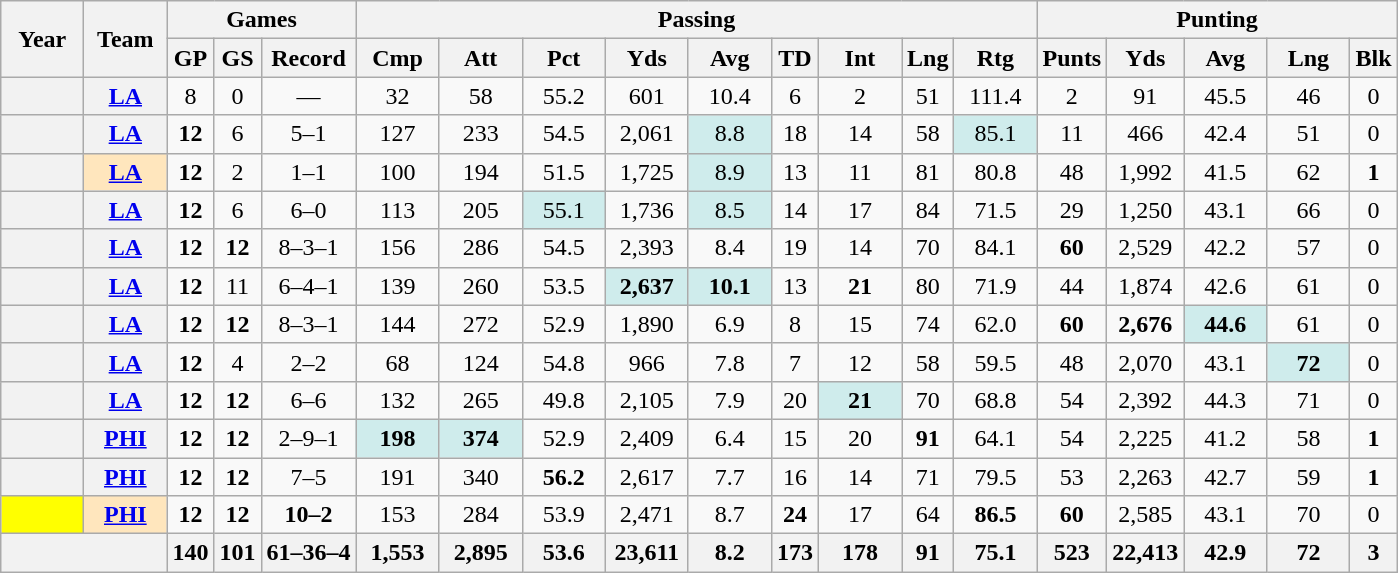<table class="wikitable" style="text-align:center;">
<tr>
<th rowspan="2">Year</th>
<th rowspan="2">Team</th>
<th colspan="3">Games</th>
<th colspan="9">Passing</th>
<th colspan="5">Punting</th>
</tr>
<tr>
<th>GP</th>
<th>GS</th>
<th>Record</th>
<th>Cmp</th>
<th>Att</th>
<th>Pct</th>
<th>Yds</th>
<th>Avg</th>
<th>TD</th>
<th>Int</th>
<th>Lng</th>
<th>Rtg</th>
<th>Punts</th>
<th>Yds</th>
<th>Avg</th>
<th>Lng</th>
<th>Blk</th>
</tr>
<tr>
<th></th>
<th><a href='#'>LA</a></th>
<td>8</td>
<td>0</td>
<td>—</td>
<td>32</td>
<td>58</td>
<td>55.2</td>
<td>601</td>
<td>10.4</td>
<td>6</td>
<td>2</td>
<td>51</td>
<td>111.4</td>
<td>2</td>
<td>91</td>
<td>45.5</td>
<td>46</td>
<td>0</td>
</tr>
<tr>
<th></th>
<th><a href='#'>LA</a></th>
<td><strong>12</strong></td>
<td>6</td>
<td>5–1</td>
<td>127</td>
<td>233</td>
<td>54.5</td>
<td>2,061</td>
<td style="background:#cfecec; width:3em;">8.8</td>
<td>18</td>
<td>14</td>
<td>58</td>
<td style="background:#cfecec; width:3em;">85.1</td>
<td>11</td>
<td>466</td>
<td>42.4</td>
<td>51</td>
<td>0</td>
</tr>
<tr>
<th></th>
<th style="background:#ffe6bd; width:3em;"><a href='#'>LA</a></th>
<td><strong>12</strong></td>
<td>2</td>
<td>1–1</td>
<td>100</td>
<td>194</td>
<td>51.5</td>
<td>1,725</td>
<td style="background:#cfecec; width:3em;">8.9</td>
<td>13</td>
<td>11</td>
<td>81</td>
<td>80.8</td>
<td>48</td>
<td>1,992</td>
<td>41.5</td>
<td>62</td>
<td><strong>1</strong></td>
</tr>
<tr>
<th></th>
<th><a href='#'>LA</a></th>
<td><strong>12</strong></td>
<td>6</td>
<td>6–0</td>
<td>113</td>
<td>205</td>
<td style="background:#cfecec; width:3em;">55.1</td>
<td>1,736</td>
<td style="background:#cfecec; width:3em;">8.5</td>
<td>14</td>
<td>17</td>
<td>84</td>
<td>71.5</td>
<td>29</td>
<td>1,250</td>
<td>43.1</td>
<td>66</td>
<td>0</td>
</tr>
<tr>
<th></th>
<th><a href='#'>LA</a></th>
<td><strong>12</strong></td>
<td><strong>12</strong></td>
<td>8–3–1</td>
<td>156</td>
<td>286</td>
<td>54.5</td>
<td>2,393</td>
<td>8.4</td>
<td>19</td>
<td>14</td>
<td>70</td>
<td>84.1</td>
<td><strong>60</strong></td>
<td>2,529</td>
<td>42.2</td>
<td>57</td>
<td>0</td>
</tr>
<tr>
<th></th>
<th><a href='#'>LA</a></th>
<td><strong>12</strong></td>
<td>11</td>
<td>6–4–1</td>
<td>139</td>
<td>260</td>
<td>53.5</td>
<td style="background:#cfecec; width:3em;"><strong>2,637</strong></td>
<td style="background:#cfecec; width:3em;"><strong>10.1</strong></td>
<td>13</td>
<td><strong>21</strong></td>
<td>80</td>
<td>71.9</td>
<td>44</td>
<td>1,874</td>
<td>42.6</td>
<td>61</td>
<td>0</td>
</tr>
<tr>
<th></th>
<th><a href='#'>LA</a></th>
<td><strong>12</strong></td>
<td><strong>12</strong></td>
<td>8–3–1</td>
<td>144</td>
<td>272</td>
<td>52.9</td>
<td>1,890</td>
<td>6.9</td>
<td>8</td>
<td>15</td>
<td>74</td>
<td>62.0</td>
<td><strong>60</strong></td>
<td><strong>2,676</strong></td>
<td style="background:#cfecec; width:3em;"><strong>44.6</strong></td>
<td>61</td>
<td>0</td>
</tr>
<tr>
<th></th>
<th><a href='#'>LA</a></th>
<td><strong>12</strong></td>
<td>4</td>
<td>2–2</td>
<td>68</td>
<td>124</td>
<td>54.8</td>
<td>966</td>
<td>7.8</td>
<td>7</td>
<td>12</td>
<td>58</td>
<td>59.5</td>
<td>48</td>
<td>2,070</td>
<td>43.1</td>
<td style="background:#cfecec; width:3em;"><strong>72</strong></td>
<td>0</td>
</tr>
<tr>
<th></th>
<th><a href='#'>LA</a></th>
<td><strong>12</strong></td>
<td><strong>12</strong></td>
<td>6–6</td>
<td>132</td>
<td>265</td>
<td>49.8</td>
<td>2,105</td>
<td>7.9</td>
<td>20</td>
<td style="background:#cfecec; width:3em;"><strong>21</strong></td>
<td>70</td>
<td>68.8</td>
<td>54</td>
<td>2,392</td>
<td>44.3</td>
<td>71</td>
<td>0</td>
</tr>
<tr>
<th></th>
<th><a href='#'>PHI</a></th>
<td><strong>12</strong></td>
<td><strong>12</strong></td>
<td>2–9–1</td>
<td style="background:#cfecec; width:3em;"><strong>198</strong></td>
<td style="background:#cfecec; width:3em;"><strong>374</strong></td>
<td>52.9</td>
<td>2,409</td>
<td>6.4</td>
<td>15</td>
<td>20</td>
<td><strong>91</strong></td>
<td>64.1</td>
<td>54</td>
<td>2,225</td>
<td>41.2</td>
<td>58</td>
<td><strong>1</strong></td>
</tr>
<tr>
<th></th>
<th><a href='#'>PHI</a></th>
<td><strong>12</strong></td>
<td><strong>12</strong></td>
<td>7–5</td>
<td>191</td>
<td>340</td>
<td><strong>56.2</strong></td>
<td>2,617</td>
<td>7.7</td>
<td>16</td>
<td>14</td>
<td>71</td>
<td>79.5</td>
<td>53</td>
<td>2,263</td>
<td>42.7</td>
<td>59</td>
<td><strong>1</strong></td>
</tr>
<tr>
<th style="background:#ffff00; width:3em;"></th>
<th style="background:#ffe6bd; width:3em;"><a href='#'>PHI</a></th>
<td><strong>12</strong></td>
<td><strong>12</strong></td>
<td><strong>10–2</strong></td>
<td>153</td>
<td>284</td>
<td>53.9</td>
<td>2,471</td>
<td>8.7</td>
<td><strong>24</strong></td>
<td>17</td>
<td>64</td>
<td><strong>86.5</strong></td>
<td><strong>60</strong></td>
<td>2,585</td>
<td>43.1</td>
<td>70</td>
<td>0</td>
</tr>
<tr>
<th colspan="2"></th>
<th>140</th>
<th>101</th>
<th>61–36–4</th>
<th>1,553</th>
<th>2,895</th>
<th>53.6</th>
<th>23,611</th>
<th>8.2</th>
<th>173</th>
<th>178</th>
<th>91</th>
<th>75.1</th>
<th>523</th>
<th>22,413</th>
<th>42.9</th>
<th>72</th>
<th>3</th>
</tr>
</table>
